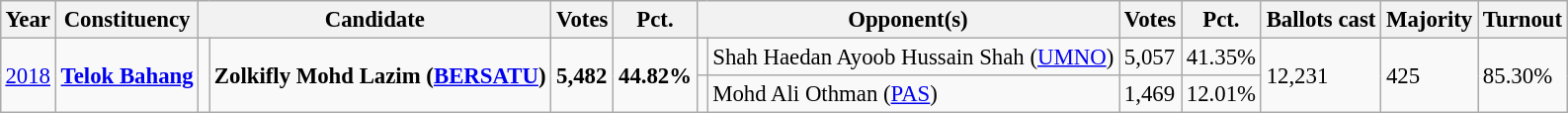<table class="wikitable" style="margin:0.5em ; font-size:95%">
<tr>
<th>Year</th>
<th>Constituency</th>
<th colspan="2">Candidate</th>
<th>Votes</th>
<th>Pct.</th>
<th colspan="2">Opponent(s)</th>
<th>Votes</th>
<th>Pct.</th>
<th>Ballots cast</th>
<th>Majority</th>
<th>Turnout</th>
</tr>
<tr>
<td rowspan="2"><a href='#'>2018</a></td>
<td rowspan="2"><a href='#'><strong>Telok Bahang</strong></a></td>
<td rowspan="2" ></td>
<td rowspan="2"><strong>Zolkifly Mohd Lazim (<a href='#'>BERSATU</a>)</strong></td>
<td rowspan="2"><strong>5,482</strong></td>
<td rowspan="2"><strong>44.82%</strong></td>
<td></td>
<td>Shah Haedan Ayoob Hussain Shah (<a href='#'>UMNO</a>)</td>
<td>5,057</td>
<td>41.35%</td>
<td rowspan="2">12,231</td>
<td rowspan="2">425</td>
<td rowspan="2">85.30%</td>
</tr>
<tr>
<td></td>
<td>Mohd Ali Othman (<a href='#'>PAS</a>)</td>
<td>1,469</td>
<td>12.01%</td>
</tr>
</table>
